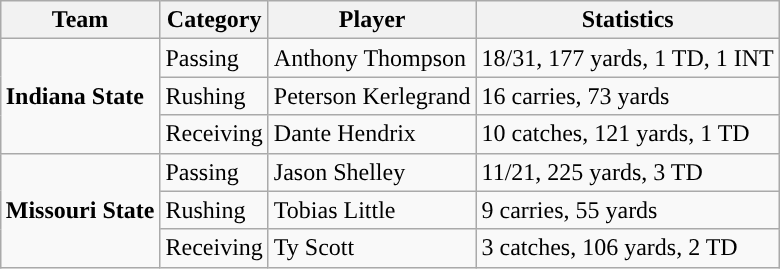<table class="wikitable" style="float: right;">
<tr>
<th>Team</th>
<th>Category</th>
<th>Player</th>
<th>Statistics</th>
</tr>
<tr>
<td rowspan=3><strong>Indiana State</strong></td>
<td>Passing</td>
<td>Anthony Thompson</td>
<td>18/31, 177 yards, 1 TD, 1 INT</td>
</tr>
<tr>
<td>Rushing</td>
<td>Peterson Kerlegrand</td>
<td>16 carries, 73 yards</td>
</tr>
<tr>
<td>Receiving</td>
<td>Dante Hendrix</td>
<td>10 catches, 121 yards, 1 TD</td>
</tr>
<tr>
<td rowspan=3><strong>Missouri State</strong></td>
<td>Passing</td>
<td>Jason Shelley</td>
<td>11/21, 225 yards, 3 TD</td>
</tr>
<tr>
<td>Rushing</td>
<td>Tobias Little</td>
<td>9 carries, 55 yards</td>
</tr>
<tr>
<td>Receiving</td>
<td>Ty Scott</td>
<td>3 catches, 106 yards, 2 TD</td>
</tr>
</table>
